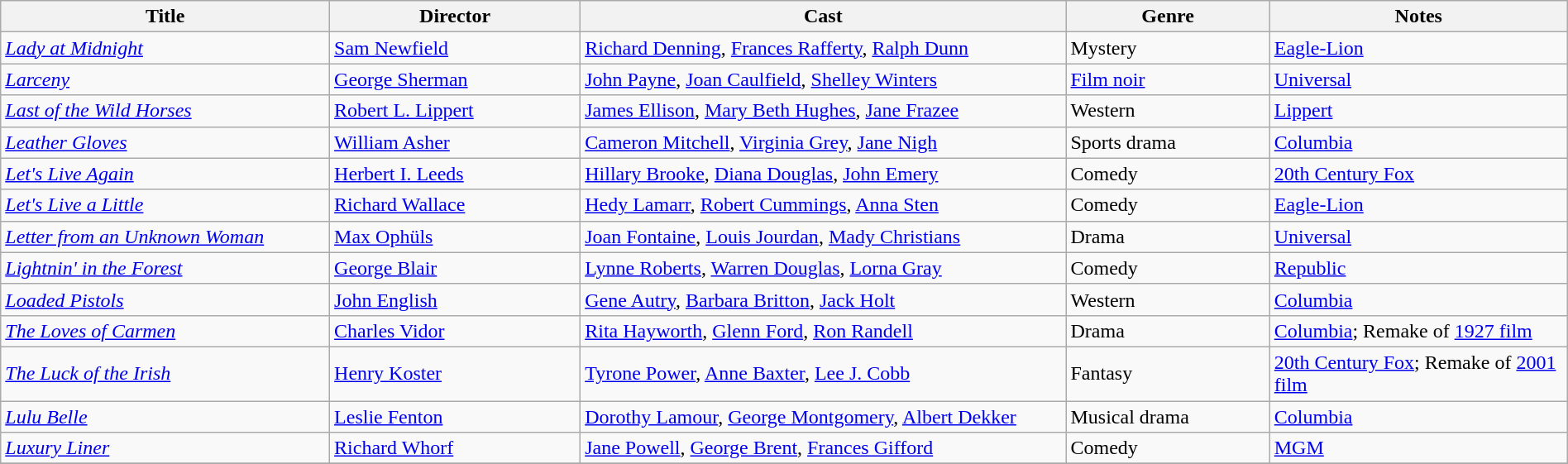<table class="wikitable" style="width:100%;">
<tr>
<th style="width:21%;">Title</th>
<th style="width:16%;">Director</th>
<th style="width:31%;">Cast</th>
<th style="width:13%;">Genre</th>
<th style="width:19%;">Notes</th>
</tr>
<tr>
<td><em><a href='#'>Lady at Midnight</a></em></td>
<td><a href='#'>Sam Newfield</a></td>
<td><a href='#'>Richard Denning</a>, <a href='#'>Frances Rafferty</a>, <a href='#'>Ralph Dunn</a></td>
<td>Mystery</td>
<td><a href='#'>Eagle-Lion</a></td>
</tr>
<tr>
<td><em><a href='#'>Larceny</a></em></td>
<td><a href='#'>George Sherman</a></td>
<td><a href='#'>John Payne</a>, <a href='#'>Joan Caulfield</a>, <a href='#'>Shelley Winters</a></td>
<td><a href='#'>Film noir</a></td>
<td><a href='#'>Universal</a></td>
</tr>
<tr>
<td><em><a href='#'>Last of the Wild Horses</a></em></td>
<td><a href='#'>Robert L. Lippert</a></td>
<td><a href='#'>James Ellison</a>, <a href='#'>Mary Beth Hughes</a>, <a href='#'>Jane Frazee</a></td>
<td>Western</td>
<td><a href='#'>Lippert</a></td>
</tr>
<tr>
<td><em><a href='#'>Leather Gloves</a></em></td>
<td><a href='#'>William Asher</a></td>
<td><a href='#'>Cameron Mitchell</a>, <a href='#'>Virginia Grey</a>, <a href='#'>Jane Nigh</a></td>
<td>Sports drama</td>
<td><a href='#'>Columbia</a></td>
</tr>
<tr>
<td><em><a href='#'>Let's Live Again</a></em></td>
<td><a href='#'>Herbert I. Leeds</a></td>
<td><a href='#'>Hillary Brooke</a>, <a href='#'>Diana Douglas</a>, <a href='#'>John Emery</a></td>
<td>Comedy</td>
<td><a href='#'>20th Century Fox</a></td>
</tr>
<tr>
<td><em><a href='#'>Let's Live a Little</a></em></td>
<td><a href='#'>Richard Wallace</a></td>
<td><a href='#'>Hedy Lamarr</a>, <a href='#'>Robert Cummings</a>, <a href='#'>Anna Sten</a></td>
<td>Comedy</td>
<td><a href='#'>Eagle-Lion</a></td>
</tr>
<tr>
<td><em><a href='#'>Letter from an Unknown Woman</a></em></td>
<td><a href='#'>Max Ophüls</a></td>
<td><a href='#'>Joan Fontaine</a>, <a href='#'>Louis Jourdan</a>, <a href='#'>Mady Christians</a></td>
<td>Drama</td>
<td><a href='#'>Universal</a></td>
</tr>
<tr>
<td><em><a href='#'>Lightnin' in the Forest</a></em></td>
<td><a href='#'>George Blair</a></td>
<td><a href='#'>Lynne Roberts</a>, <a href='#'>Warren Douglas</a>, <a href='#'>Lorna Gray</a></td>
<td>Comedy</td>
<td><a href='#'>Republic</a></td>
</tr>
<tr>
<td><em><a href='#'>Loaded Pistols</a></em></td>
<td><a href='#'>John English</a></td>
<td><a href='#'>Gene Autry</a>, <a href='#'>Barbara Britton</a>, <a href='#'>Jack Holt</a></td>
<td>Western</td>
<td><a href='#'>Columbia</a></td>
</tr>
<tr>
<td><em><a href='#'>The Loves of Carmen</a></em></td>
<td><a href='#'>Charles Vidor</a></td>
<td><a href='#'>Rita Hayworth</a>, <a href='#'>Glenn Ford</a>, <a href='#'>Ron Randell</a></td>
<td>Drama</td>
<td><a href='#'>Columbia</a>; Remake of <a href='#'>1927 film</a></td>
</tr>
<tr>
<td><em><a href='#'>The Luck of the Irish</a> </em></td>
<td><a href='#'>Henry Koster</a></td>
<td><a href='#'>Tyrone Power</a>, <a href='#'>Anne Baxter</a>, <a href='#'>Lee J. Cobb</a></td>
<td>Fantasy</td>
<td><a href='#'>20th Century Fox</a>; Remake of <a href='#'>2001 film</a></td>
</tr>
<tr>
<td><em><a href='#'>Lulu Belle</a></em></td>
<td><a href='#'>Leslie Fenton</a></td>
<td><a href='#'>Dorothy Lamour</a>, <a href='#'>George Montgomery</a>, <a href='#'>Albert Dekker</a></td>
<td>Musical drama</td>
<td><a href='#'>Columbia</a></td>
</tr>
<tr>
<td><em><a href='#'>Luxury Liner</a></em></td>
<td><a href='#'>Richard Whorf</a></td>
<td><a href='#'>Jane Powell</a>, <a href='#'>George Brent</a>, <a href='#'>Frances Gifford</a></td>
<td>Comedy</td>
<td><a href='#'>MGM</a></td>
</tr>
<tr>
</tr>
</table>
